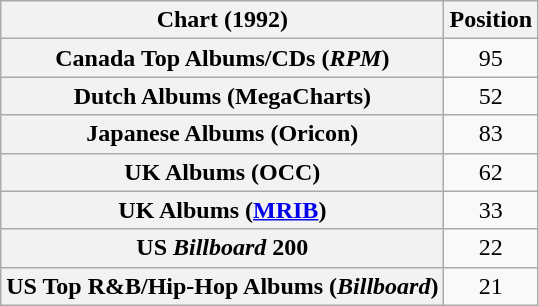<table class="wikitable sortable plainrowheaders" style="text-align:center">
<tr>
<th scope="col">Chart (1992)</th>
<th scope="col">Position</th>
</tr>
<tr>
<th scope="row">Canada Top Albums/CDs (<em>RPM</em>)</th>
<td>95</td>
</tr>
<tr>
<th scope="row">Dutch Albums (MegaCharts)</th>
<td>52</td>
</tr>
<tr>
<th scope="row">Japanese Albums (Oricon)</th>
<td>83</td>
</tr>
<tr>
<th scope="row">UK Albums (OCC)</th>
<td>62</td>
</tr>
<tr>
<th scope="row">UK Albums (<a href='#'>MRIB</a>)</th>
<td>33</td>
</tr>
<tr>
<th scope="row">US <em>Billboard</em> 200</th>
<td>22</td>
</tr>
<tr>
<th scope="row">US Top R&B/Hip-Hop Albums (<em>Billboard</em>)</th>
<td>21</td>
</tr>
</table>
